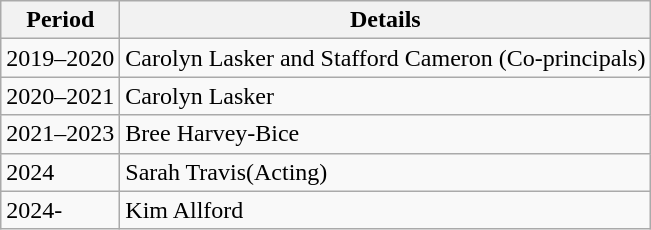<table class="wikitable">
<tr>
<th>Period</th>
<th>Details</th>
</tr>
<tr>
<td>2019–2020</td>
<td>Carolyn Lasker and Stafford Cameron (Co-principals)</td>
</tr>
<tr>
<td>2020–2021</td>
<td>Carolyn Lasker</td>
</tr>
<tr>
<td>2021–2023</td>
<td>Bree Harvey-Bice</td>
</tr>
<tr>
<td>2024</td>
<td>Sarah Travis(Acting)</td>
</tr>
<tr>
<td>2024-</td>
<td>Kim Allford</td>
</tr>
</table>
